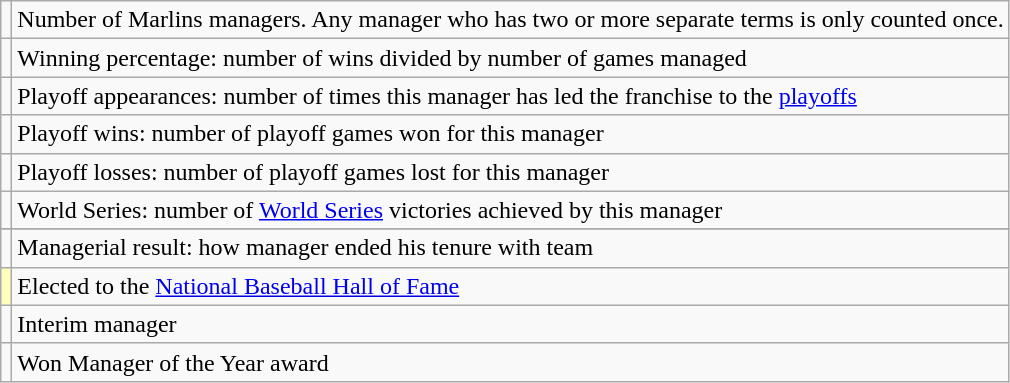<table class="wikitable">
<tr>
<td></td>
<td>Number of Marlins managers. Any manager who has two or more separate terms is only counted once.</td>
</tr>
<tr>
<td></td>
<td>Winning percentage: number of wins divided by number of games managed</td>
</tr>
<tr>
<td></td>
<td>Playoff appearances: number of times this manager has led the franchise to the <a href='#'>playoffs</a></td>
</tr>
<tr>
<td></td>
<td>Playoff wins: number of playoff games won for this manager</td>
</tr>
<tr>
<td></td>
<td>Playoff losses: number of playoff games lost for this manager</td>
</tr>
<tr>
<td></td>
<td>World Series: number of <a href='#'>World Series</a> victories achieved by this manager</td>
</tr>
<tr>
</tr>
<tr>
<td></td>
<td>Managerial result: how manager ended his tenure with team</td>
</tr>
<tr>
<td bgcolor="#ffffbb"></td>
<td>Elected to the <a href='#'>National Baseball Hall of Fame</a></td>
</tr>
<tr>
<td></td>
<td>Interim manager</td>
</tr>
<tr>
<td></td>
<td>Won Manager of the Year award</td>
</tr>
</table>
